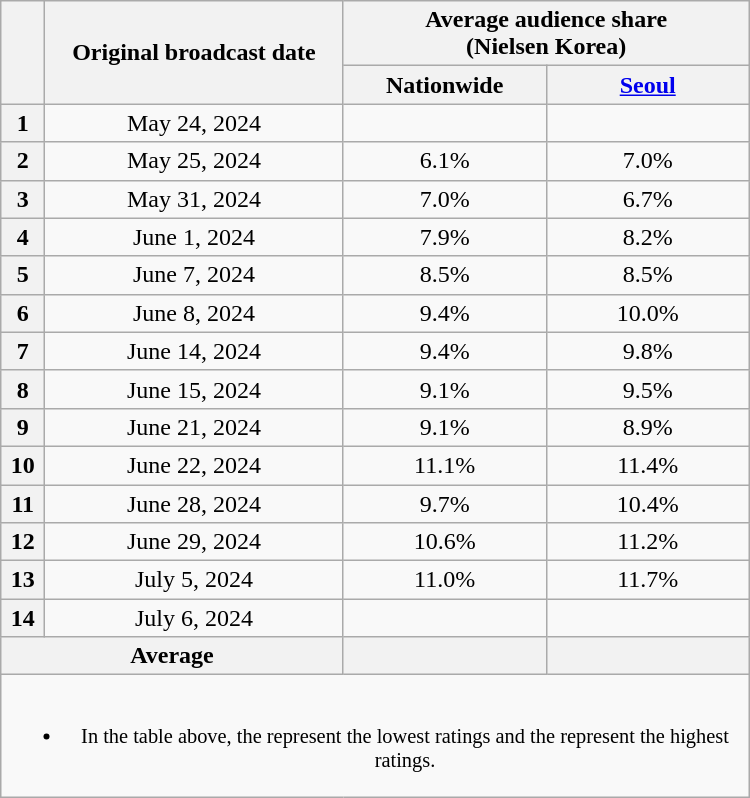<table class="wikitable" style="margin-left:auto; margin-right:auto; width:500px; text-align:center">
<tr>
<th scope="col" rowspan="2"></th>
<th scope="col" rowspan="2">Original broadcast date</th>
<th scope="col" colspan="2">Average audience share<br>(Nielsen Korea)</th>
</tr>
<tr>
<th scope="col" style="width:8em">Nationwide</th>
<th scope="col" style="width:8em"><a href='#'>Seoul</a></th>
</tr>
<tr>
<th scope="row">1</th>
<td>May 24, 2024</td>
<td><strong></strong> </td>
<td><strong></strong> </td>
</tr>
<tr>
<th scope="row">2</th>
<td>May 25, 2024</td>
<td>6.1% </td>
<td>7.0% </td>
</tr>
<tr>
<th scope="row">3</th>
<td>May 31, 2024</td>
<td>7.0% </td>
<td>6.7% </td>
</tr>
<tr>
<th scope="row">4</th>
<td>June 1, 2024</td>
<td>7.9% </td>
<td>8.2% </td>
</tr>
<tr>
<th scope="row">5</th>
<td>June 7, 2024</td>
<td>8.5% </td>
<td>8.5% </td>
</tr>
<tr>
<th scope="row">6</th>
<td>June 8, 2024</td>
<td>9.4% </td>
<td>10.0% </td>
</tr>
<tr>
<th scope="row">7</th>
<td>June 14, 2024</td>
<td>9.4% </td>
<td>9.8% </td>
</tr>
<tr>
<th scope="row">8</th>
<td>June 15, 2024</td>
<td>9.1% </td>
<td>9.5% </td>
</tr>
<tr>
<th scope="row">9</th>
<td>June 21, 2024</td>
<td>9.1% </td>
<td>8.9% </td>
</tr>
<tr>
<th scope="row">10</th>
<td>June 22, 2024</td>
<td>11.1% </td>
<td>11.4% </td>
</tr>
<tr>
<th scope="row">11</th>
<td>June 28, 2024</td>
<td>9.7% </td>
<td>10.4% </td>
</tr>
<tr>
<th scope="row">12</th>
<td>June 29, 2024</td>
<td>10.6% </td>
<td>11.2% </td>
</tr>
<tr>
<th scope="row">13</th>
<td>July 5, 2024</td>
<td>11.0% </td>
<td>11.7% </td>
</tr>
<tr>
<th scope="row">14</th>
<td>July 6, 2024</td>
<td><strong></strong> </td>
<td><strong></strong> </td>
</tr>
<tr>
<th scope="col" colspan="2">Average</th>
<th scope="col"></th>
<th scope="col"></th>
</tr>
<tr>
<td colspan="5" style="font-size:85%"><br><ul><li>In the table above, the <strong></strong> represent the lowest ratings and the <strong></strong> represent the highest ratings.</li></ul></td>
</tr>
</table>
